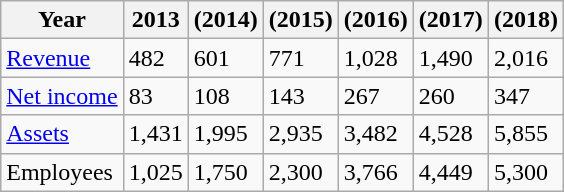<table class="wikitable">
<tr>
<th>Year</th>
<th>2013</th>
<th>(2014)</th>
<th>(2015)</th>
<th>(2016)</th>
<th>(2017)</th>
<th>(2018)</th>
</tr>
<tr>
<td><a href='#'>Revenue</a></td>
<td>482</td>
<td>601</td>
<td>771</td>
<td>1,028</td>
<td>1,490</td>
<td>2,016</td>
</tr>
<tr>
<td><a href='#'>Net income</a></td>
<td>83</td>
<td>108</td>
<td>143</td>
<td>267</td>
<td>260</td>
<td>347</td>
</tr>
<tr>
<td><a href='#'>Assets</a></td>
<td>1,431</td>
<td>1,995</td>
<td>2,935</td>
<td>3,482</td>
<td>4,528</td>
<td>5,855</td>
</tr>
<tr>
<td>Employees</td>
<td>1,025</td>
<td>1,750</td>
<td>2,300</td>
<td>3,766</td>
<td>4,449</td>
<td>5,300</td>
</tr>
</table>
